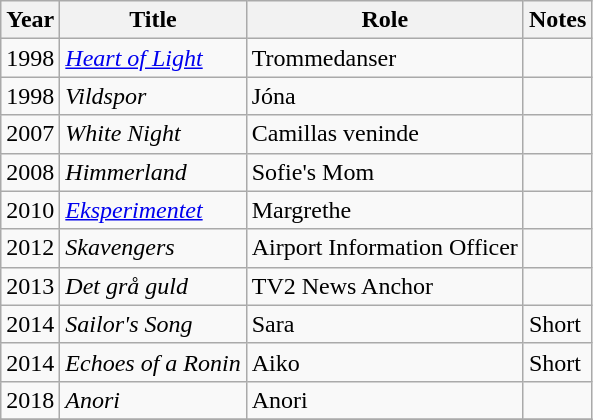<table class="wikitable sortable">
<tr>
<th>Year</th>
<th>Title</th>
<th>Role</th>
<th class="unsortable">Notes</th>
</tr>
<tr>
<td>1998</td>
<td><em><a href='#'>Heart of Light</a></em></td>
<td>Trommedanser</td>
<td></td>
</tr>
<tr>
<td>1998</td>
<td><em>Vildspor</em></td>
<td>Jóna</td>
<td></td>
</tr>
<tr>
<td>2007</td>
<td><em>White Night</em></td>
<td>Camillas veninde</td>
<td></td>
</tr>
<tr>
<td>2008</td>
<td><em>Himmerland</em></td>
<td>Sofie's Mom</td>
<td></td>
</tr>
<tr>
<td>2010</td>
<td><em><a href='#'>Eksperimentet</a></em></td>
<td>Margrethe</td>
<td></td>
</tr>
<tr>
<td>2012</td>
<td><em>Skavengers</em></td>
<td>Airport Information Officer</td>
<td></td>
</tr>
<tr>
<td>2013</td>
<td><em>Det grå guld</em></td>
<td>TV2 News Anchor</td>
<td></td>
</tr>
<tr>
<td>2014</td>
<td><em>Sailor's Song</em></td>
<td>Sara</td>
<td>Short</td>
</tr>
<tr>
<td>2014</td>
<td><em>Echoes of a Ronin</em></td>
<td>Aiko</td>
<td>Short</td>
</tr>
<tr>
<td>2018</td>
<td><em>Anori</em></td>
<td>Anori</td>
<td></td>
</tr>
<tr>
</tr>
</table>
